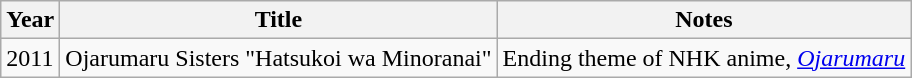<table class="wikitable">
<tr>
<th>Year</th>
<th>Title</th>
<th>Notes</th>
</tr>
<tr>
<td>2011</td>
<td>Ojarumaru Sisters "Hatsukoi wa Minoranai"</td>
<td>Ending theme of NHK anime, <em><a href='#'>Ojarumaru</a></em></td>
</tr>
</table>
